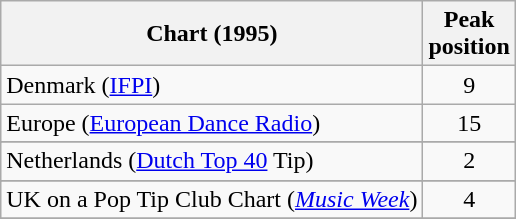<table class="wikitable sortable">
<tr>
<th>Chart (1995)</th>
<th>Peak<br>position</th>
</tr>
<tr>
<td>Denmark (<a href='#'>IFPI</a>)</td>
<td align="center">9</td>
</tr>
<tr>
<td>Europe (<a href='#'>European Dance Radio</a>)</td>
<td align="center">15</td>
</tr>
<tr>
</tr>
<tr>
<td>Netherlands (<a href='#'>Dutch Top 40</a> Tip)</td>
<td align="center">2</td>
</tr>
<tr>
</tr>
<tr>
</tr>
<tr>
</tr>
<tr>
</tr>
<tr>
<td>UK on a Pop Tip Club Chart (<em><a href='#'>Music Week</a></em>)</td>
<td align="center">4</td>
</tr>
<tr>
</tr>
</table>
